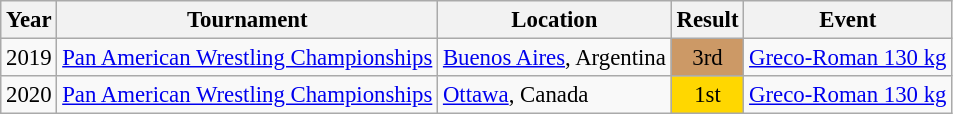<table class="wikitable" style="font-size:95%;">
<tr>
<th>Year</th>
<th>Tournament</th>
<th>Location</th>
<th>Result</th>
<th>Event</th>
</tr>
<tr>
<td>2019</td>
<td><a href='#'>Pan American Wrestling Championships</a></td>
<td> <a href='#'>Buenos Aires</a>, Argentina</td>
<td align="center" bgcolor="cc9966">3rd</td>
<td><a href='#'>Greco-Roman 130 kg</a></td>
</tr>
<tr>
<td>2020</td>
<td><a href='#'>Pan American Wrestling Championships</a></td>
<td> <a href='#'>Ottawa</a>, Canada</td>
<td align="center" bgcolor="gold">1st</td>
<td><a href='#'>Greco-Roman 130 kg</a></td>
</tr>
</table>
